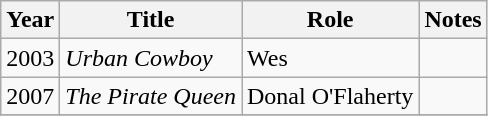<table class="wikitable sortable">
<tr>
<th>Year</th>
<th>Title</th>
<th>Role</th>
<th>Notes</th>
</tr>
<tr>
<td>2003</td>
<td><em>Urban Cowboy</em></td>
<td>Wes</td>
<td></td>
</tr>
<tr>
<td>2007</td>
<td><em>The Pirate Queen</em></td>
<td>Donal O'Flaherty</td>
<td></td>
</tr>
<tr>
</tr>
</table>
